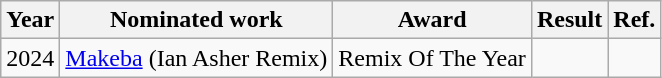<table class="wikitable">
<tr>
<th>Year</th>
<th>Nominated work</th>
<th>Award</th>
<th>Result</th>
<th>Ref.</th>
</tr>
<tr>
<td>2024</td>
<td><a href='#'>Makeba</a> (Ian Asher Remix)</td>
<td>Remix Of The Year</td>
<td></td>
<td></td>
</tr>
</table>
